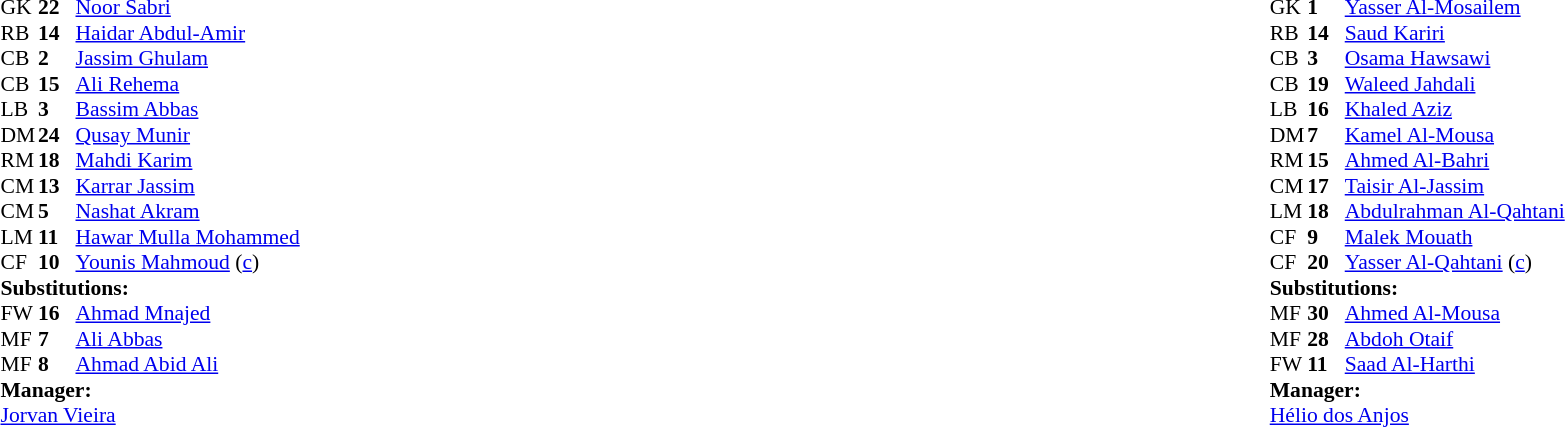<table width="100%">
<tr>
<td valign="top" width="50%"><br><table style="font-size: 90%" cellspacing="0" cellpadding="0">
<tr>
<th width="25"></th>
<th width="25"></th>
</tr>
<tr>
<td>GK</td>
<td><strong>22</strong></td>
<td><a href='#'>Noor Sabri</a></td>
</tr>
<tr>
<td>RB</td>
<td><strong>14</strong></td>
<td><a href='#'>Haidar Abdul-Amir</a></td>
</tr>
<tr>
<td>CB</td>
<td><strong>2</strong></td>
<td><a href='#'>Jassim Ghulam</a></td>
</tr>
<tr>
<td>CB</td>
<td><strong>15</strong></td>
<td><a href='#'>Ali Rehema</a></td>
<td></td>
</tr>
<tr>
<td>LB</td>
<td><strong>3</strong></td>
<td><a href='#'>Bassim Abbas</a></td>
<td></td>
<td></td>
</tr>
<tr>
<td>DM</td>
<td><strong>24</strong></td>
<td><a href='#'>Qusay Munir</a></td>
<td></td>
</tr>
<tr>
<td>RM</td>
<td><strong>18</strong></td>
<td><a href='#'>Mahdi Karim</a></td>
<td></td>
<td></td>
</tr>
<tr>
<td>CM</td>
<td><strong>13</strong></td>
<td><a href='#'>Karrar Jassim</a></td>
<td></td>
<td></td>
</tr>
<tr>
<td>CM</td>
<td><strong>5</strong></td>
<td><a href='#'>Nashat Akram</a></td>
</tr>
<tr>
<td>LM</td>
<td><strong>11</strong></td>
<td><a href='#'>Hawar Mulla Mohammed</a></td>
</tr>
<tr>
<td>CF</td>
<td><strong>10</strong></td>
<td><a href='#'>Younis Mahmoud</a> (<a href='#'>c</a>)</td>
<td></td>
</tr>
<tr>
<td colspan=3><strong>Substitutions:</strong></td>
</tr>
<tr>
<td>FW</td>
<td><strong>16</strong></td>
<td><a href='#'>Ahmad Mnajed</a></td>
<td></td>
<td></td>
</tr>
<tr>
<td>MF</td>
<td><strong>7</strong></td>
<td><a href='#'>Ali Abbas</a></td>
<td></td>
<td></td>
</tr>
<tr>
<td>MF</td>
<td><strong>8</strong></td>
<td><a href='#'>Ahmad Abid Ali</a></td>
<td></td>
<td></td>
</tr>
<tr>
<td colspan=3><strong>Manager:</strong></td>
</tr>
<tr>
<td colspan=3> <a href='#'>Jorvan Vieira</a></td>
</tr>
</table>
</td>
<td valign="top" width="50%"><br><table style="font-size: 90%" cellspacing="0" cellpadding="0"  align="center">
<tr>
<th width=25></th>
<th width=25></th>
</tr>
<tr>
<td>GK</td>
<td><strong>1</strong></td>
<td><a href='#'>Yasser Al-Mosailem</a></td>
</tr>
<tr>
<td>RB</td>
<td><strong>14</strong></td>
<td><a href='#'>Saud Kariri</a></td>
<td></td>
</tr>
<tr>
<td>CB</td>
<td><strong>3</strong></td>
<td><a href='#'>Osama Hawsawi</a></td>
</tr>
<tr>
<td>CB</td>
<td><strong>19</strong></td>
<td><a href='#'>Waleed Jahdali</a></td>
<td></td>
</tr>
<tr>
<td>LB</td>
<td><strong>16</strong></td>
<td><a href='#'>Khaled Aziz</a></td>
</tr>
<tr>
<td>DM</td>
<td><strong>7</strong></td>
<td><a href='#'>Kamel Al-Mousa</a></td>
</tr>
<tr>
<td>RM</td>
<td><strong>15</strong></td>
<td><a href='#'>Ahmed Al-Bahri</a></td>
<td></td>
<td></td>
</tr>
<tr>
<td>CM</td>
<td><strong>17</strong></td>
<td><a href='#'>Taisir Al-Jassim</a></td>
<td></td>
<td></td>
</tr>
<tr>
<td>LM</td>
<td><strong>18</strong></td>
<td><a href='#'>Abdulrahman Al-Qahtani</a></td>
<td></td>
<td></td>
</tr>
<tr>
<td>CF</td>
<td><strong>9</strong></td>
<td><a href='#'>Malek Mouath</a></td>
</tr>
<tr>
<td>CF</td>
<td><strong>20</strong></td>
<td><a href='#'>Yasser Al-Qahtani</a> (<a href='#'>c</a>)</td>
</tr>
<tr>
<td colspan=3><strong>Substitutions:</strong></td>
</tr>
<tr>
<td>MF</td>
<td><strong>30</strong></td>
<td><a href='#'>Ahmed Al-Mousa</a></td>
<td></td>
<td></td>
</tr>
<tr>
<td>MF</td>
<td><strong>28</strong></td>
<td><a href='#'>Abdoh Otaif</a></td>
<td></td>
<td></td>
</tr>
<tr>
<td>FW</td>
<td><strong>11</strong></td>
<td><a href='#'>Saad Al-Harthi</a></td>
<td></td>
<td></td>
</tr>
<tr>
<td colspan=3><strong>Manager:</strong></td>
</tr>
<tr>
<td colspan=4> <a href='#'>Hélio dos Anjos</a></td>
</tr>
</table>
</td>
</tr>
</table>
